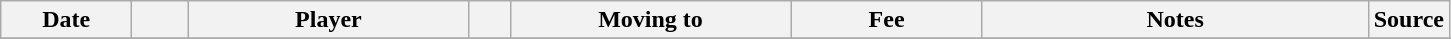<table class="wikitable sortable">
<tr>
<th style="width:80px;">Date</th>
<th style="width:30px;"></th>
<th style="width:180px;">Player</th>
<th style="width:20px;"></th>
<th style="width:180px;">Moving to</th>
<th style="width:120px;" class="unsortable">Fee</th>
<th style="width:250px;" class="unsortable">Notes</th>
<th style="width:20px;">Source</th>
</tr>
<tr>
</tr>
</table>
